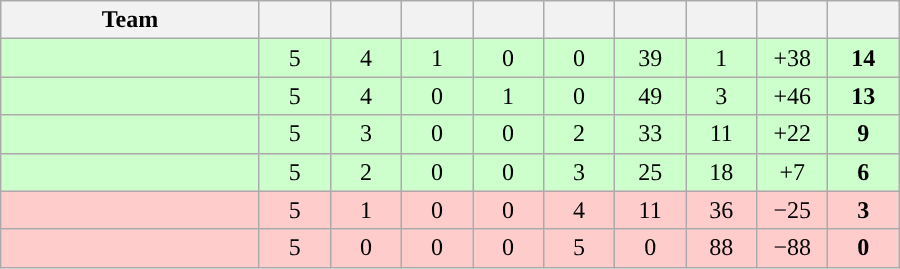<table class="wikitable" style="text-align:center;">
<tr>
<th width=165>Team</th>
<th width=40></th>
<th width=40></th>
<th width=40></th>
<th width=40></th>
<th width=40></th>
<th width=40></th>
<th width=40></th>
<th width=40></th>
<th width=40></th>
</tr>
<tr bgcolor=ccffcc style="background:">
<td style="text-align:left;"></td>
<td>5</td>
<td>4</td>
<td>1</td>
<td>0</td>
<td>0</td>
<td>39</td>
<td>1</td>
<td>+38</td>
<td><strong>14</strong></td>
</tr>
<tr bgcolor=ccffcc style="background:">
<td style="text-align:left;"></td>
<td>5</td>
<td>4</td>
<td>0</td>
<td>1</td>
<td>0</td>
<td>49</td>
<td>3</td>
<td>+46</td>
<td><strong>13</strong></td>
</tr>
<tr bgcolor=ccffcc style="background:">
<td style="text-align:left;"></td>
<td>5</td>
<td>3</td>
<td>0</td>
<td>0</td>
<td>2</td>
<td>33</td>
<td>11</td>
<td>+22</td>
<td><strong>9</strong></td>
</tr>
<tr bgcolor=ccffcc style="background:">
<td style="text-align:left;"></td>
<td>5</td>
<td>2</td>
<td>0</td>
<td>0</td>
<td>3</td>
<td>25</td>
<td>18</td>
<td>+7</td>
<td><strong>6</strong></td>
</tr>
<tr bgcolor=ffcccc style="background:">
<td style="text-align:left;"></td>
<td>5</td>
<td>1</td>
<td>0</td>
<td>0</td>
<td>4</td>
<td>11</td>
<td>36</td>
<td>−25</td>
<td><strong>3</strong></td>
</tr>
<tr bgcolor=ffcccc style="background:">
<td style="text-align:left;"></td>
<td>5</td>
<td>0</td>
<td>0</td>
<td>0</td>
<td>5</td>
<td>0</td>
<td>88</td>
<td>−88</td>
<td><strong>0</strong></td>
</tr>
</table>
